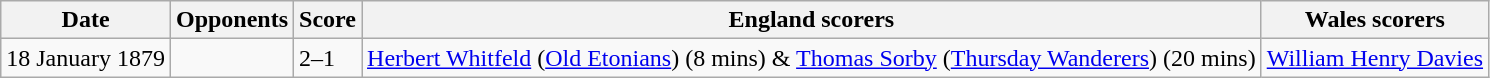<table class="wikitable">
<tr>
<th>Date</th>
<th>Opponents</th>
<th>Score</th>
<th>England scorers</th>
<th>Wales scorers</th>
</tr>
<tr>
<td>18 January 1879</td>
<td></td>
<td>2–1</td>
<td><a href='#'>Herbert Whitfeld</a> (<a href='#'>Old Etonians</a>) (8 mins) & <a href='#'>Thomas Sorby</a> (<a href='#'>Thursday Wanderers</a>) (20 mins)</td>
<td><a href='#'>William Henry Davies</a></td>
</tr>
</table>
